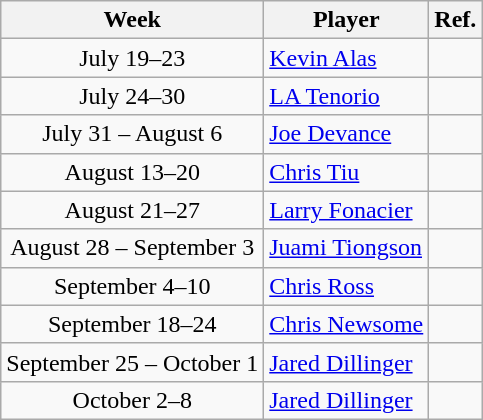<table class="wikitable" border="1">
<tr>
<th>Week</th>
<th>Player</th>
<th>Ref.</th>
</tr>
<tr>
<td align=center>July 19–23</td>
<td><a href='#'>Kevin Alas</a> </td>
<td align=center></td>
</tr>
<tr>
<td align=center>July 24–30</td>
<td><a href='#'>LA Tenorio</a> </td>
<td align=center></td>
</tr>
<tr>
<td align=center>July 31 – August 6</td>
<td><a href='#'>Joe Devance</a> </td>
<td align=center></td>
</tr>
<tr>
<td align=center>August 13–20</td>
<td><a href='#'>Chris Tiu</a> </td>
<td align=center></td>
</tr>
<tr>
<td align=center>August 21–27</td>
<td><a href='#'>Larry Fonacier</a> </td>
<td align=center></td>
</tr>
<tr>
<td align=center>August 28 – September 3</td>
<td><a href='#'>Juami Tiongson</a> </td>
<td align=center></td>
</tr>
<tr>
<td align=center>September 4–10</td>
<td><a href='#'>Chris Ross</a> </td>
<td align=center></td>
</tr>
<tr>
<td align=center>September 18–24</td>
<td><a href='#'>Chris Newsome</a> </td>
<td align=center></td>
</tr>
<tr>
<td align=center>September 25 – October 1</td>
<td><a href='#'>Jared Dillinger</a> </td>
<td align=center></td>
</tr>
<tr>
<td align=center>October 2–8</td>
<td><a href='#'>Jared Dillinger</a> </td>
<td align=center></td>
</tr>
</table>
